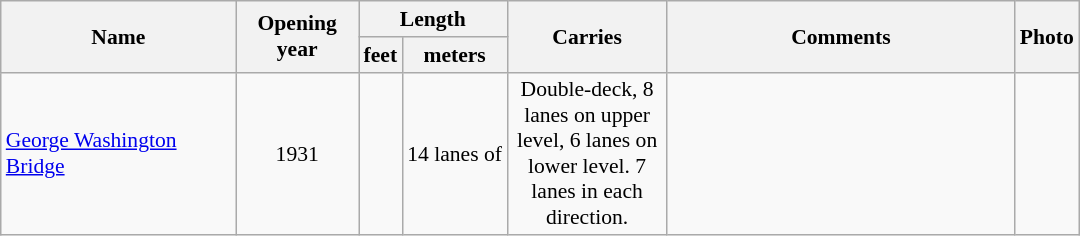<table class="wikitable" style="font-size: 90%; text-align:center;">
<tr>
<th width="150px" rowspan=2>Name</th>
<th width="75px"  rowspan=2>Opening year</th>
<th width="75px"  colspan=2>Length</th>
<th width="100px" rowspan=2>Carries</th>
<th width="225px" rowspan=2>Comments</th>
<th rowspan=2>Photo</th>
</tr>
<tr>
<th>feet</th>
<th>meters</th>
</tr>
<tr>
<td style="text-align:left;"><a href='#'>George Washington Bridge</a></td>
<td>1931</td>
<td></td>
<td>14 lanes of </td>
<td>Double-deck, 8 lanes on upper level, 6 lanes on lower level. 7 lanes in each direction.</td>
<td></td>
</tr>
</table>
